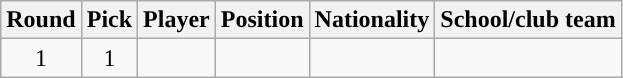<table class="wikitable sortable sortable" style="text-align: center">
<tr>
<th>Round</th>
<th>Pick</th>
<th>Player</th>
<th>Position</th>
<th>Nationality</th>
<th>School/club team</th>
</tr>
<tr style="text-align: center">
<td>1</td>
<td>1</td>
<td></td>
<td></td>
<td></td>
<td></td>
</tr>
</table>
